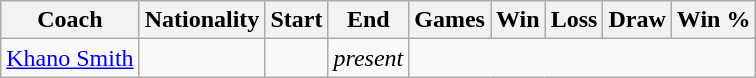<table class="wikitable" style="text-align:center; margin-left: lem;">
<tr>
<th>Coach</th>
<th>Nationality</th>
<th>Start</th>
<th>End</th>
<th>Games</th>
<th><strong>Win</strong></th>
<th>Loss</th>
<th>Draw</th>
<th>Win %</th>
</tr>
<tr>
<td><a href='#'>Khano Smith</a></td>
<td></td>
<td></td>
<td><em>present</em><br></td>
</tr>
</table>
